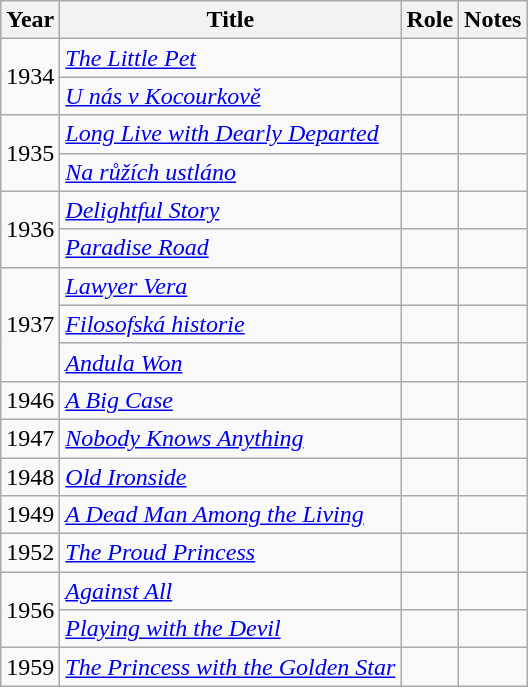<table class="wikitable sortable">
<tr>
<th>Year</th>
<th>Title</th>
<th>Role</th>
<th class="unsortable">Notes</th>
</tr>
<tr>
<td rowspan=2>1934</td>
<td><em><a href='#'>The Little Pet</a></em></td>
<td></td>
<td></td>
</tr>
<tr>
<td><em><a href='#'>U nás v Kocourkově</a></em></td>
<td></td>
<td></td>
</tr>
<tr>
<td rowspan=2>1935</td>
<td><em><a href='#'>Long Live with Dearly Departed</a></em></td>
<td></td>
<td></td>
</tr>
<tr>
<td><em><a href='#'>Na růžích ustláno</a></em></td>
<td></td>
<td></td>
</tr>
<tr>
<td rowspan=2>1936</td>
<td><em><a href='#'>Delightful Story</a></em></td>
<td></td>
<td></td>
</tr>
<tr>
<td><em><a href='#'>Paradise Road</a></em></td>
<td></td>
<td></td>
</tr>
<tr>
<td rowspan=3>1937</td>
<td><em><a href='#'>Lawyer Vera</a></em></td>
<td></td>
<td></td>
</tr>
<tr>
<td><em><a href='#'>Filosofská historie</a></em></td>
<td></td>
<td></td>
</tr>
<tr>
<td><em><a href='#'>Andula Won</a></em></td>
<td></td>
<td></td>
</tr>
<tr>
<td>1946</td>
<td><em><a href='#'>A Big Case</a></em></td>
<td></td>
<td></td>
</tr>
<tr>
<td>1947</td>
<td><em><a href='#'>Nobody Knows Anything</a></em></td>
<td></td>
<td></td>
</tr>
<tr>
<td>1948</td>
<td><em><a href='#'>Old Ironside</a></em></td>
<td></td>
<td></td>
</tr>
<tr>
<td>1949</td>
<td><em><a href='#'>A Dead Man Among the Living</a></em></td>
<td></td>
<td></td>
</tr>
<tr>
<td>1952</td>
<td><em><a href='#'>The Proud Princess</a></em></td>
<td></td>
<td></td>
</tr>
<tr>
<td rowspan=2>1956</td>
<td><em><a href='#'>Against All</a></em></td>
<td></td>
<td></td>
</tr>
<tr>
<td><em><a href='#'>Playing with the Devil</a></em></td>
<td></td>
<td></td>
</tr>
<tr>
<td>1959</td>
<td><em><a href='#'>The Princess with the Golden Star</a></em></td>
<td></td>
<td></td>
</tr>
</table>
